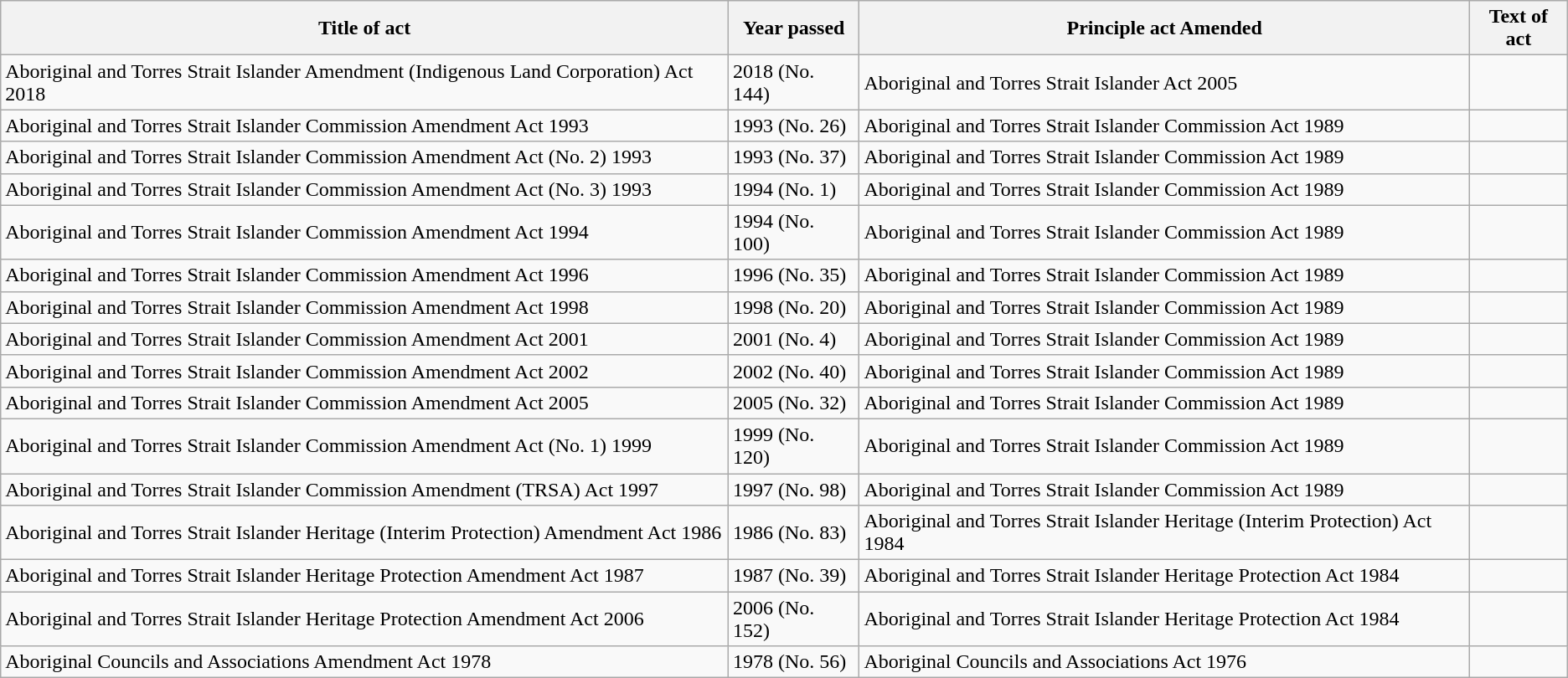<table class="wikitable sortable">
<tr>
<th>Title of act</th>
<th>Year passed</th>
<th>Principle act Amended</th>
<th>Text of act</th>
</tr>
<tr>
<td>Aboriginal and Torres Strait Islander Amendment (Indigenous Land Corporation) Act 2018</td>
<td>2018 (No. 144)</td>
<td>Aboriginal and Torres Strait Islander Act 2005</td>
<td></td>
</tr>
<tr>
<td>Aboriginal and Torres Strait Islander Commission Amendment Act 1993</td>
<td>1993 (No. 26)</td>
<td>Aboriginal and Torres Strait Islander Commission Act 1989</td>
<td></td>
</tr>
<tr>
<td>Aboriginal and Torres Strait Islander Commission Amendment Act (No. 2) 1993</td>
<td>1993 (No. 37)</td>
<td>Aboriginal and Torres Strait Islander Commission Act 1989</td>
<td></td>
</tr>
<tr>
<td>Aboriginal and Torres Strait Islander Commission Amendment Act (No. 3) 1993</td>
<td>1994 (No. 1)</td>
<td>Aboriginal and Torres Strait Islander Commission Act 1989</td>
<td></td>
</tr>
<tr>
<td>Aboriginal and Torres Strait Islander Commission Amendment Act 1994</td>
<td>1994 (No. 100)</td>
<td>Aboriginal and Torres Strait Islander Commission Act 1989</td>
<td></td>
</tr>
<tr>
<td>Aboriginal and Torres Strait Islander Commission Amendment Act 1996</td>
<td>1996 (No. 35)</td>
<td>Aboriginal and Torres Strait Islander Commission Act 1989</td>
<td></td>
</tr>
<tr>
<td>Aboriginal and Torres Strait Islander Commission Amendment Act 1998</td>
<td>1998 (No. 20)</td>
<td>Aboriginal and Torres Strait Islander Commission Act 1989</td>
<td></td>
</tr>
<tr>
<td>Aboriginal and Torres Strait Islander Commission Amendment Act 2001</td>
<td>2001 (No. 4)</td>
<td>Aboriginal and Torres Strait Islander Commission Act 1989</td>
<td></td>
</tr>
<tr>
<td>Aboriginal and Torres Strait Islander Commission Amendment Act 2002</td>
<td>2002 (No. 40)</td>
<td>Aboriginal and Torres Strait Islander Commission Act 1989</td>
<td></td>
</tr>
<tr>
<td>Aboriginal and Torres Strait Islander Commission Amendment Act 2005</td>
<td>2005 (No. 32)</td>
<td>Aboriginal and Torres Strait Islander Commission Act 1989</td>
<td></td>
</tr>
<tr>
<td>Aboriginal and Torres Strait Islander Commission Amendment Act (No. 1) 1999</td>
<td>1999 (No. 120)</td>
<td>Aboriginal and Torres Strait Islander Commission Act 1989</td>
<td></td>
</tr>
<tr>
<td>Aboriginal and Torres Strait Islander Commission Amendment (TRSA) Act 1997</td>
<td>1997 (No. 98)</td>
<td>Aboriginal and Torres Strait Islander Commission Act 1989</td>
<td></td>
</tr>
<tr>
<td>Aboriginal and Torres Strait Islander Heritage (Interim Protection) Amendment Act 1986</td>
<td>1986 (No. 83)</td>
<td>Aboriginal and Torres Strait Islander Heritage (Interim Protection) Act 1984</td>
<td></td>
</tr>
<tr>
<td>Aboriginal and Torres Strait Islander Heritage Protection Amendment Act 1987</td>
<td>1987 (No. 39)</td>
<td>Aboriginal and Torres Strait Islander Heritage  Protection Act 1984</td>
<td></td>
</tr>
<tr>
<td>Aboriginal and Torres Strait Islander Heritage Protection Amendment Act 2006</td>
<td>2006 (No. 152)</td>
<td>Aboriginal and Torres Strait Islander Heritage  Protection Act 1984</td>
<td></td>
</tr>
<tr>
<td>Aboriginal Councils and Associations Amendment Act 1978</td>
<td>1978 (No. 56)</td>
<td>Aboriginal Councils and Associations Act 1976</td>
<td></td>
</tr>
</table>
